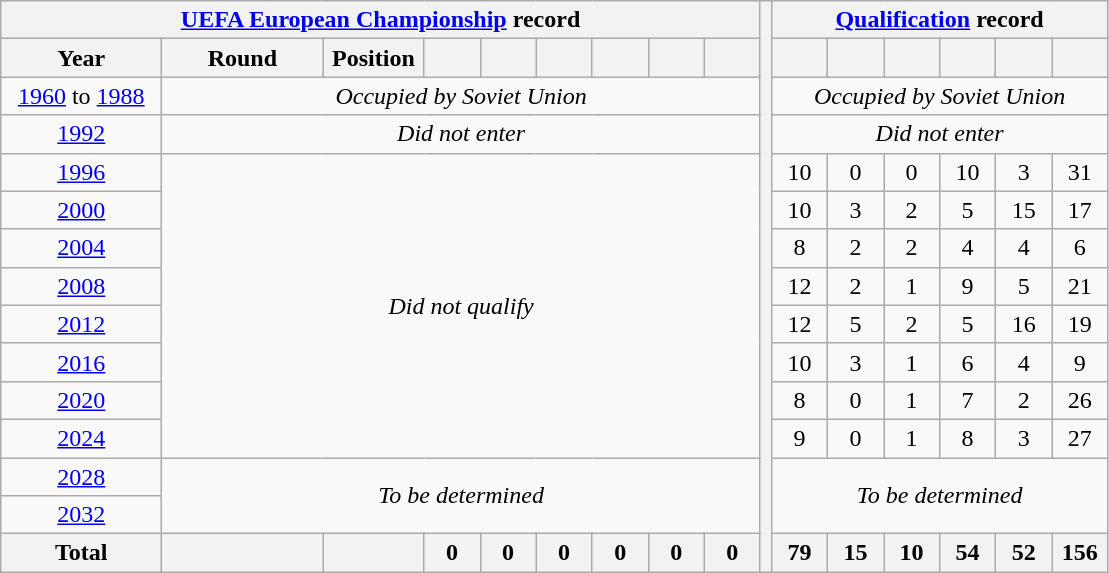<table class="wikitable" style="text-align: center;">
<tr>
<th colspan=9><a href='#'>UEFA European Championship</a> record</th>
<th rowspan=50></th>
<th colspan=6><a href='#'>Qualification</a> record</th>
</tr>
<tr>
<th width=100>Year</th>
<th width=100>Round</th>
<th width=60>Position</th>
<th width=30></th>
<th width=30></th>
<th width=30></th>
<th width=30></th>
<th width=30></th>
<th width=30></th>
<th width=30></th>
<th width=30></th>
<th width=30></th>
<th width=30></th>
<th width=30></th>
<th width=30></th>
</tr>
<tr>
<td> <a href='#'>1960</a> to  <a href='#'>1988</a></td>
<td colspan=8><em>Occupied by Soviet Union</em></td>
<td colspan=6><em>Occupied by Soviet Union</em></td>
</tr>
<tr>
<td> <a href='#'>1992</a></td>
<td colspan=8><em>Did not enter</em></td>
<td colspan=6><em>Did not enter</em></td>
</tr>
<tr>
<td> <a href='#'>1996</a></td>
<td colspan="8" rowspan="8"><em>Did not qualify</em></td>
<td>10</td>
<td>0</td>
<td>0</td>
<td>10</td>
<td>3</td>
<td>31</td>
</tr>
<tr>
<td>  <a href='#'>2000</a></td>
<td>10</td>
<td>3</td>
<td>2</td>
<td>5</td>
<td>15</td>
<td>17</td>
</tr>
<tr>
<td> <a href='#'>2004</a></td>
<td>8</td>
<td>2</td>
<td>2</td>
<td>4</td>
<td>4</td>
<td>6</td>
</tr>
<tr>
<td>  <a href='#'>2008</a></td>
<td>12</td>
<td>2</td>
<td>1</td>
<td>9</td>
<td>5</td>
<td>21</td>
</tr>
<tr>
<td>  <a href='#'>2012</a></td>
<td>12</td>
<td>5</td>
<td>2</td>
<td>5</td>
<td>16</td>
<td>19</td>
</tr>
<tr>
<td> <a href='#'>2016</a></td>
<td>10</td>
<td>3</td>
<td>1</td>
<td>6</td>
<td>4</td>
<td>9</td>
</tr>
<tr>
<td> <a href='#'>2020</a></td>
<td>8</td>
<td>0</td>
<td>1</td>
<td>7</td>
<td>2</td>
<td>26</td>
</tr>
<tr>
<td> <a href='#'>2024</a></td>
<td>9</td>
<td>0</td>
<td>1</td>
<td>8</td>
<td>3</td>
<td>27</td>
</tr>
<tr>
<td>  <a href='#'>2028</a></td>
<td colspan="8" rowspan="2"><em>To be determined</em></td>
<td colspan="6" rowspan="2"><em>To be determined</em></td>
</tr>
<tr>
<td>  <a href='#'>2032</a></td>
</tr>
<tr>
<th>Total</th>
<th></th>
<th></th>
<th>0</th>
<th>0</th>
<th>0</th>
<th>0</th>
<th>0</th>
<th>0</th>
<th>79</th>
<th>15</th>
<th>10</th>
<th>54</th>
<th>52</th>
<th>156</th>
</tr>
</table>
